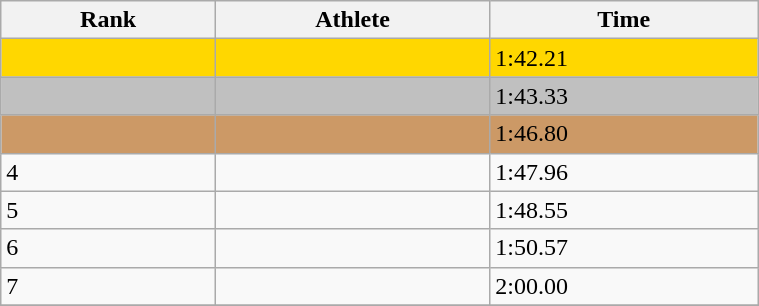<table class="wikitable" width=40%>
<tr>
<th>Rank</th>
<th>Athlete</th>
<th>Time</th>
</tr>
<tr bgcolor=gold>
<td></td>
<td></td>
<td>1:42.21</td>
</tr>
<tr bgcolor=silver>
<td></td>
<td></td>
<td>1:43.33</td>
</tr>
<tr bgcolor=cc9966>
<td></td>
<td></td>
<td>1:46.80</td>
</tr>
<tr>
<td>4</td>
<td></td>
<td>1:47.96</td>
</tr>
<tr>
<td>5</td>
<td></td>
<td>1:48.55</td>
</tr>
<tr>
<td>6</td>
<td></td>
<td>1:50.57</td>
</tr>
<tr>
<td>7</td>
<td></td>
<td>2:00.00</td>
</tr>
<tr>
</tr>
</table>
